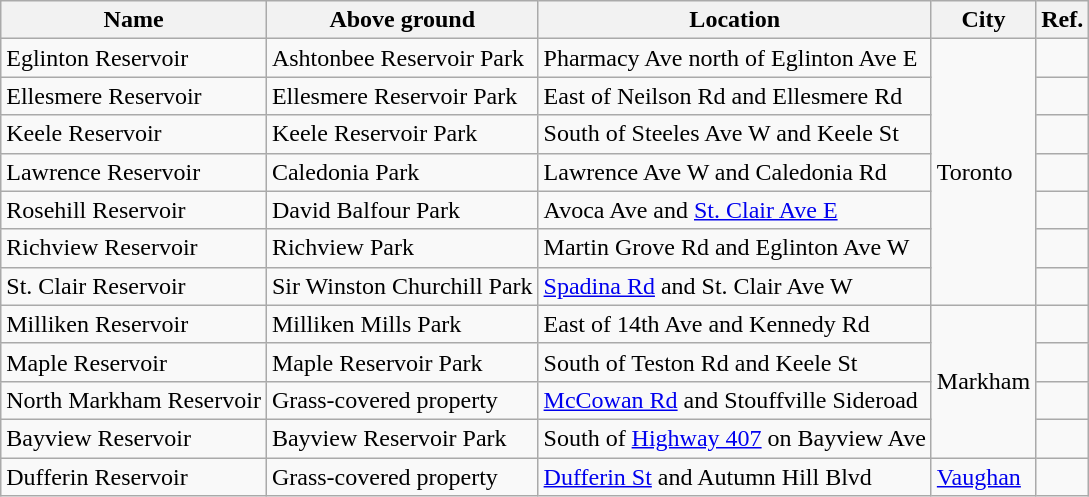<table class="wikitable">
<tr>
<th>Name</th>
<th>Above ground</th>
<th>Location</th>
<th>City</th>
<th>Ref.</th>
</tr>
<tr>
<td>Eglinton Reservoir</td>
<td>Ashtonbee Reservoir Park</td>
<td>Pharmacy Ave north of Eglinton Ave E</td>
<td rowspan="7">Toronto</td>
<td></td>
</tr>
<tr>
<td>Ellesmere Reservoir</td>
<td>Ellesmere Reservoir Park</td>
<td>East of Neilson Rd and Ellesmere Rd</td>
<td></td>
</tr>
<tr>
<td>Keele Reservoir</td>
<td>Keele Reservoir Park</td>
<td>South of Steeles Ave W and Keele St</td>
<td></td>
</tr>
<tr>
<td>Lawrence Reservoir</td>
<td>Caledonia Park</td>
<td>Lawrence Ave W and Caledonia Rd</td>
<td></td>
</tr>
<tr>
<td>Rosehill Reservoir</td>
<td>David Balfour Park</td>
<td>Avoca Ave and <a href='#'>St. Clair Ave E</a></td>
<td></td>
</tr>
<tr>
<td>Richview Reservoir</td>
<td>Richview Park</td>
<td>Martin Grove Rd and Eglinton Ave W</td>
<td></td>
</tr>
<tr>
<td>St. Clair Reservoir</td>
<td>Sir Winston Churchill Park</td>
<td><a href='#'>Spadina Rd</a> and St. Clair Ave W</td>
<td></td>
</tr>
<tr>
<td>Milliken Reservoir</td>
<td>Milliken Mills Park</td>
<td>East of 14th Ave and Kennedy Rd</td>
<td rowspan="4">Markham</td>
<td></td>
</tr>
<tr>
<td>Maple Reservoir</td>
<td>Maple Reservoir Park</td>
<td>South of Teston Rd and Keele St</td>
<td></td>
</tr>
<tr>
<td>North Markham Reservoir</td>
<td>Grass-covered property</td>
<td><a href='#'>McCowan Rd</a> and Stouffville Sideroad</td>
<td></td>
</tr>
<tr>
<td>Bayview Reservoir</td>
<td>Bayview Reservoir Park</td>
<td>South of <a href='#'>Highway 407</a> on Bayview Ave</td>
<td></td>
</tr>
<tr>
<td>Dufferin Reservoir</td>
<td>Grass-covered property</td>
<td><a href='#'>Dufferin St</a> and Autumn Hill Blvd</td>
<td><a href='#'>Vaughan</a></td>
<td></td>
</tr>
</table>
